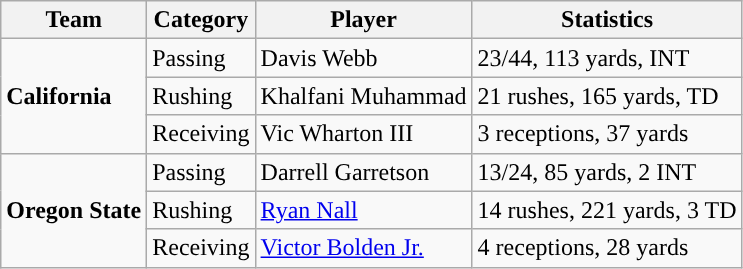<table class="wikitable" style="float: left;">
<tr>
<th>Team</th>
<th>Category</th>
<th>Player</th>
<th>Statistics</th>
</tr>
<tr>
<td rowspan=3><strong>California</strong></td>
<td>Passing</td>
<td>Davis Webb</td>
<td>23/44, 113 yards, INT</td>
</tr>
<tr>
<td>Rushing</td>
<td>Khalfani Muhammad</td>
<td>21 rushes, 165 yards, TD</td>
</tr>
<tr>
<td>Receiving</td>
<td>Vic Wharton III</td>
<td>3 receptions, 37 yards</td>
</tr>
<tr>
<td rowspan=3><strong>Oregon State</strong></td>
<td>Passing</td>
<td>Darrell Garretson</td>
<td>13/24, 85 yards, 2 INT</td>
</tr>
<tr>
<td>Rushing</td>
<td><a href='#'>Ryan Nall</a></td>
<td>14 rushes, 221 yards, 3 TD</td>
</tr>
<tr>
<td>Receiving</td>
<td><a href='#'>Victor Bolden Jr.</a></td>
<td>4 receptions, 28 yards</td>
</tr>
</table>
